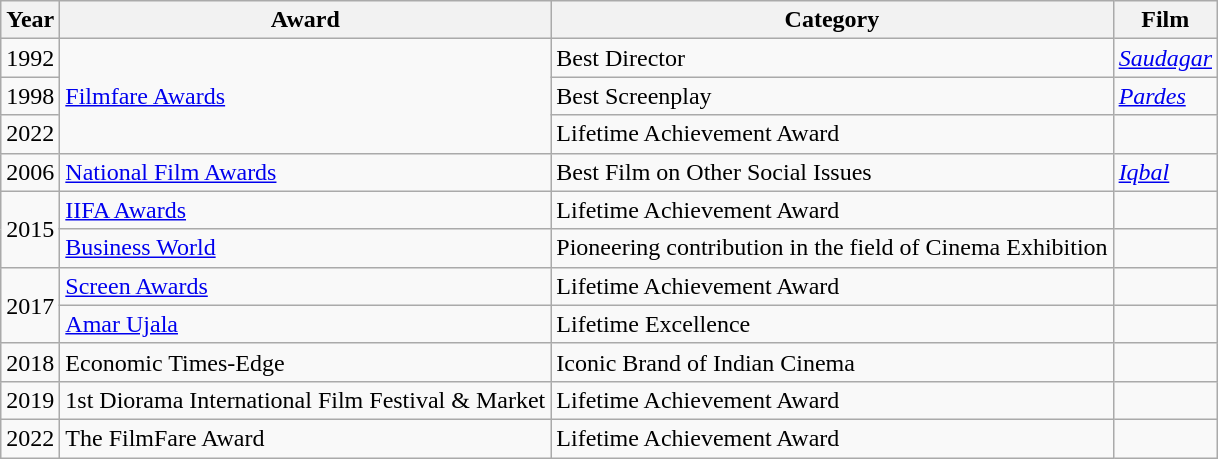<table class="wikitable">
<tr>
<th>Year</th>
<th>Award</th>
<th>Category</th>
<th>Film</th>
</tr>
<tr>
<td>1992</td>
<td rowspan="3"><a href='#'>Filmfare Awards</a></td>
<td>Best Director</td>
<td><a href='#'><em>Saudagar</em></a></td>
</tr>
<tr>
<td>1998</td>
<td>Best Screenplay</td>
<td><a href='#'><em>Pardes</em></a></td>
</tr>
<tr>
<td>2022</td>
<td>Lifetime Achievement Award</td>
<td></td>
</tr>
<tr>
<td>2006</td>
<td><a href='#'>National Film Awards</a></td>
<td>Best Film on Other Social Issues</td>
<td><a href='#'><em>Iqbal</em></a></td>
</tr>
<tr>
<td rowspan="2">2015</td>
<td><a href='#'>IIFA Awards</a></td>
<td>Lifetime Achievement Award</td>
<td></td>
</tr>
<tr>
<td><a href='#'>Business World</a></td>
<td>Pioneering contribution in the field of Cinema Exhibition</td>
<td></td>
</tr>
<tr>
<td rowspan="2">2017</td>
<td><a href='#'>Screen Awards</a></td>
<td>Lifetime Achievement Award</td>
<td></td>
</tr>
<tr>
<td><a href='#'>Amar Ujala</a></td>
<td>Lifetime Excellence</td>
<td></td>
</tr>
<tr>
<td>2018</td>
<td>Economic Times-Edge</td>
<td>Iconic Brand of Indian Cinema</td>
<td></td>
</tr>
<tr>
<td>2019</td>
<td>1st Diorama International Film Festival & Market</td>
<td>Lifetime Achievement Award</td>
<td></td>
</tr>
<tr>
<td>2022</td>
<td>The FilmFare Award</td>
<td>Lifetime Achievement Award</td>
</tr>
</table>
